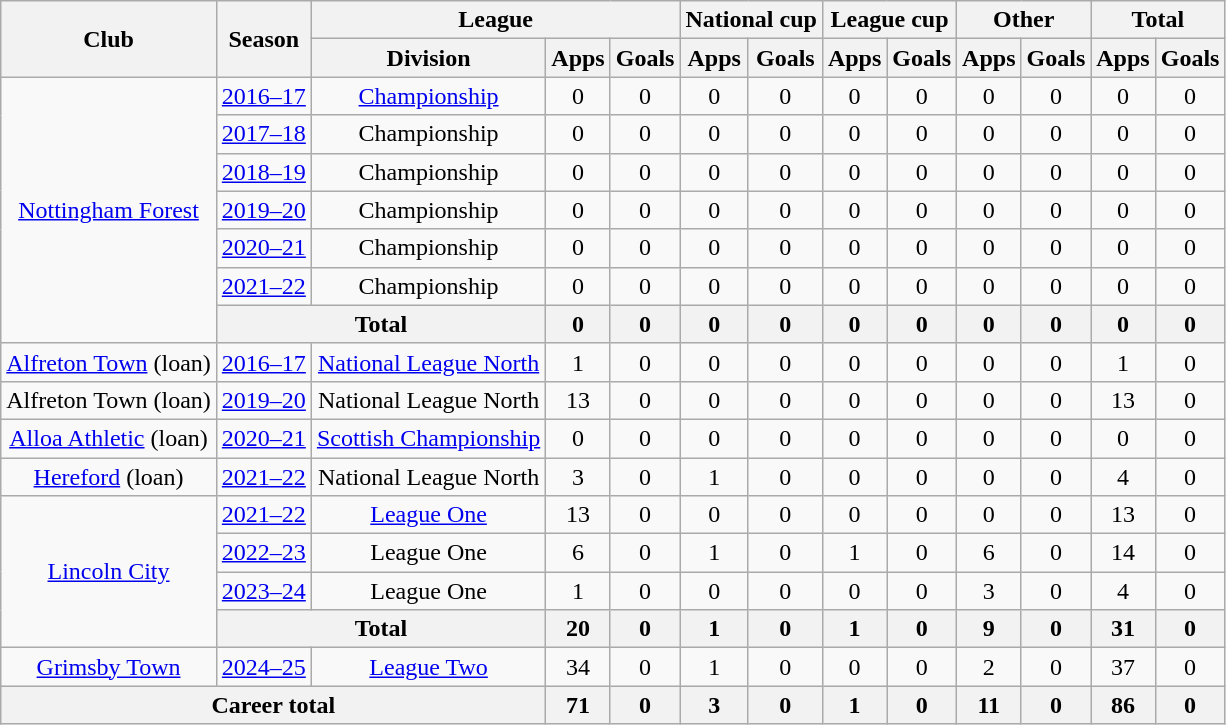<table class="wikitable" style="text-align:center">
<tr>
<th rowspan="2">Club</th>
<th rowspan="2">Season</th>
<th colspan="3">League</th>
<th colspan="2">National cup</th>
<th colspan="2">League cup</th>
<th colspan="2">Other</th>
<th colspan="2">Total</th>
</tr>
<tr>
<th>Division</th>
<th>Apps</th>
<th>Goals</th>
<th>Apps</th>
<th>Goals</th>
<th>Apps</th>
<th>Goals</th>
<th>Apps</th>
<th>Goals</th>
<th>Apps</th>
<th>Goals</th>
</tr>
<tr>
<td rowspan="7"><a href='#'>Nottingham Forest</a></td>
<td><a href='#'>2016–17</a></td>
<td><a href='#'>Championship</a></td>
<td>0</td>
<td>0</td>
<td>0</td>
<td>0</td>
<td>0</td>
<td>0</td>
<td>0</td>
<td>0</td>
<td>0</td>
<td>0</td>
</tr>
<tr>
<td><a href='#'>2017–18</a></td>
<td>Championship</td>
<td>0</td>
<td>0</td>
<td>0</td>
<td>0</td>
<td>0</td>
<td>0</td>
<td>0</td>
<td>0</td>
<td>0</td>
<td>0</td>
</tr>
<tr>
<td><a href='#'>2018–19</a></td>
<td>Championship</td>
<td>0</td>
<td>0</td>
<td>0</td>
<td>0</td>
<td>0</td>
<td>0</td>
<td>0</td>
<td>0</td>
<td>0</td>
<td>0</td>
</tr>
<tr>
<td><a href='#'>2019–20</a></td>
<td>Championship</td>
<td>0</td>
<td>0</td>
<td>0</td>
<td>0</td>
<td>0</td>
<td>0</td>
<td>0</td>
<td>0</td>
<td>0</td>
<td>0</td>
</tr>
<tr>
<td><a href='#'>2020–21</a></td>
<td>Championship</td>
<td>0</td>
<td>0</td>
<td>0</td>
<td>0</td>
<td>0</td>
<td>0</td>
<td>0</td>
<td>0</td>
<td>0</td>
<td>0</td>
</tr>
<tr>
<td><a href='#'>2021–22</a></td>
<td>Championship</td>
<td>0</td>
<td>0</td>
<td>0</td>
<td>0</td>
<td>0</td>
<td>0</td>
<td>0</td>
<td>0</td>
<td>0</td>
<td>0</td>
</tr>
<tr>
<th colspan="2">Total</th>
<th>0</th>
<th>0</th>
<th>0</th>
<th>0</th>
<th>0</th>
<th>0</th>
<th>0</th>
<th>0</th>
<th>0</th>
<th>0</th>
</tr>
<tr>
<td><a href='#'>Alfreton Town</a> (loan)</td>
<td><a href='#'>2016–17</a></td>
<td><a href='#'>National League North</a></td>
<td>1</td>
<td>0</td>
<td>0</td>
<td>0</td>
<td>0</td>
<td>0</td>
<td>0</td>
<td>0</td>
<td>1</td>
<td>0</td>
</tr>
<tr>
<td>Alfreton Town (loan)</td>
<td><a href='#'>2019–20</a></td>
<td>National League North</td>
<td>13</td>
<td>0</td>
<td>0</td>
<td>0</td>
<td>0</td>
<td>0</td>
<td>0</td>
<td>0</td>
<td>13</td>
<td>0</td>
</tr>
<tr>
<td><a href='#'>Alloa Athletic</a> (loan)</td>
<td><a href='#'>2020–21</a></td>
<td><a href='#'>Scottish Championship</a></td>
<td>0</td>
<td>0</td>
<td>0</td>
<td>0</td>
<td>0</td>
<td>0</td>
<td>0</td>
<td>0</td>
<td>0</td>
<td>0</td>
</tr>
<tr>
<td><a href='#'>Hereford</a> (loan)</td>
<td><a href='#'>2021–22</a></td>
<td>National League North</td>
<td>3</td>
<td>0</td>
<td>1</td>
<td>0</td>
<td>0</td>
<td>0</td>
<td>0</td>
<td>0</td>
<td>4</td>
<td>0</td>
</tr>
<tr>
<td rowspan="4"><a href='#'>Lincoln City</a></td>
<td><a href='#'>2021–22</a></td>
<td><a href='#'>League One</a></td>
<td>13</td>
<td>0</td>
<td>0</td>
<td>0</td>
<td>0</td>
<td>0</td>
<td>0</td>
<td>0</td>
<td>13</td>
<td>0</td>
</tr>
<tr>
<td><a href='#'>2022–23</a></td>
<td>League One</td>
<td>6</td>
<td>0</td>
<td>1</td>
<td>0</td>
<td>1</td>
<td>0</td>
<td>6</td>
<td>0</td>
<td>14</td>
<td>0</td>
</tr>
<tr>
<td><a href='#'>2023–24</a></td>
<td>League One</td>
<td>1</td>
<td>0</td>
<td>0</td>
<td>0</td>
<td>0</td>
<td>0</td>
<td>3</td>
<td>0</td>
<td>4</td>
<td>0</td>
</tr>
<tr>
<th colspan="2">Total</th>
<th>20</th>
<th>0</th>
<th>1</th>
<th>0</th>
<th>1</th>
<th>0</th>
<th>9</th>
<th>0</th>
<th>31</th>
<th>0</th>
</tr>
<tr>
<td><a href='#'>Grimsby Town</a></td>
<td><a href='#'>2024–25</a></td>
<td><a href='#'>League Two</a></td>
<td>34</td>
<td>0</td>
<td>1</td>
<td>0</td>
<td>0</td>
<td>0</td>
<td>2</td>
<td>0</td>
<td>37</td>
<td>0</td>
</tr>
<tr>
<th colspan="3">Career total</th>
<th>71</th>
<th>0</th>
<th>3</th>
<th>0</th>
<th>1</th>
<th>0</th>
<th>11</th>
<th>0</th>
<th>86</th>
<th>0</th>
</tr>
</table>
